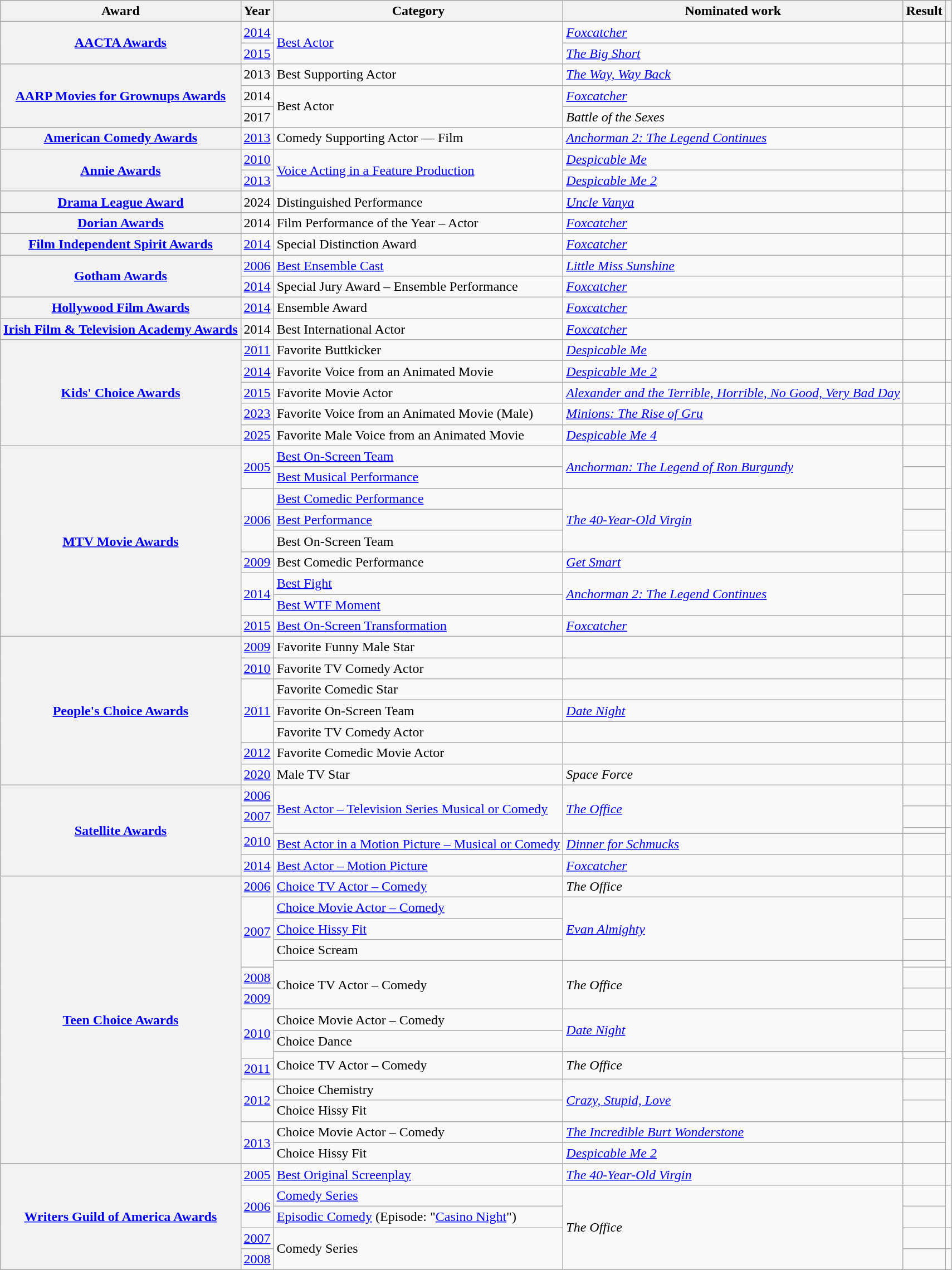<table class="wikitable sortable plainrowheaders">
<tr>
<th>Award</th>
<th>Year</th>
<th>Category</th>
<th>Nominated work</th>
<th>Result</th>
<th scope="col" class="unsortable"></th>
</tr>
<tr>
<th scope="row", rowspan=2><a href='#'>AACTA Awards</a></th>
<td style="text-align:center;"><a href='#'>2014</a></td>
<td rowspan="2"><a href='#'>Best Actor</a></td>
<td><em><a href='#'>Foxcatcher</a></em></td>
<td></td>
<td style="text-align:center;"></td>
</tr>
<tr>
<td style="text-align:center;"><a href='#'>2015</a></td>
<td><em><a href='#'>The Big Short</a></em></td>
<td></td>
<td style="text-align:center;"></td>
</tr>
<tr>
<th scope="row", rowspan=3><a href='#'>AARP Movies for Grownups Awards</a></th>
<td style="text-align:center;">2013</td>
<td>Best Supporting Actor</td>
<td><em><a href='#'>The Way, Way Back</a></em></td>
<td></td>
<td style="text-align:center;"></td>
</tr>
<tr>
<td style="text-align:center;">2014</td>
<td rowspan=2>Best Actor</td>
<td><em><a href='#'>Foxcatcher</a></em></td>
<td></td>
<td style="text-align:center;"></td>
</tr>
<tr>
<td style="text-align:center;">2017</td>
<td><em>Battle of the Sexes</em></td>
<td></td>
<td style="text-align:center;"></td>
</tr>
<tr>
<th scope="row", rowspan=1><a href='#'>American Comedy Awards</a></th>
<td style="text-align:center;"><a href='#'>2013</a></td>
<td>Comedy Supporting Actor — Film</td>
<td><em><a href='#'>Anchorman 2: The Legend Continues</a></em></td>
<td></td>
<td style="text-align:center;"></td>
</tr>
<tr>
<th scope="row", rowspan=2><a href='#'>Annie Awards</a></th>
<td style="text-align:center;"><a href='#'>2010</a></td>
<td rowspan="2"><a href='#'>Voice Acting in a Feature Production</a></td>
<td><em><a href='#'>Despicable Me</a></em></td>
<td></td>
<td style="text-align:center;"></td>
</tr>
<tr>
<td style="text-align:center;"><a href='#'>2013</a></td>
<td><em><a href='#'>Despicable Me 2</a></em></td>
<td></td>
<td style="text-align:center;"></td>
</tr>
<tr>
<th scope="row", rowspan=1><a href='#'>Drama League Award</a></th>
<td style="text-align:center;">2024</td>
<td>Distinguished Performance</td>
<td><em><a href='#'>Uncle Vanya</a></em></td>
<td></td>
<td style="text-align:center;"></td>
</tr>
<tr>
<th scope="row", rowspan=1><a href='#'>Dorian Awards</a></th>
<td style="text-align:center;">2014</td>
<td>Film Performance of the Year – Actor</td>
<td><em><a href='#'>Foxcatcher</a></em></td>
<td></td>
<td style="text-align:center;"></td>
</tr>
<tr>
<th scope="row", rowspan=1><a href='#'>Film Independent Spirit Awards</a></th>
<td style="text-align:center;"><a href='#'>2014</a></td>
<td>Special Distinction Award</td>
<td><em><a href='#'>Foxcatcher</a></em></td>
<td></td>
<td style="text-align:center;"></td>
</tr>
<tr>
<th scope="row", rowspan=2><a href='#'>Gotham Awards</a></th>
<td style="text-align:center;"><a href='#'>2006</a></td>
<td><a href='#'>Best Ensemble Cast</a></td>
<td><em><a href='#'>Little Miss Sunshine</a></em></td>
<td></td>
<td style="text-align:center;"></td>
</tr>
<tr>
<td style="text-align:center;"><a href='#'>2014</a></td>
<td>Special Jury Award – Ensemble Performance</td>
<td><em><a href='#'>Foxcatcher</a></em></td>
<td></td>
<td style="text-align:center;"></td>
</tr>
<tr>
<th scope="row", rowspan=1><a href='#'>Hollywood Film Awards</a></th>
<td style="text-align:center;"><a href='#'>2014</a></td>
<td>Ensemble Award</td>
<td><em><a href='#'>Foxcatcher</a></em></td>
<td></td>
<td style="text-align:center;"></td>
</tr>
<tr>
<th scope="row", rowspan=1><a href='#'>Irish Film & Television Academy Awards</a></th>
<td style="text-align:center;">2014</td>
<td>Best International Actor</td>
<td><em><a href='#'>Foxcatcher</a></em></td>
<td></td>
<td style="text-align:center;"></td>
</tr>
<tr>
<th scope="row", rowspan=5><a href='#'>Kids' Choice Awards</a></th>
<td style="text-align:center;"><a href='#'>2011</a></td>
<td>Favorite Buttkicker</td>
<td><em><a href='#'>Despicable Me</a></em></td>
<td></td>
<td style="text-align:center;"></td>
</tr>
<tr>
<td style="text-align:center;"><a href='#'>2014</a></td>
<td>Favorite Voice from an Animated Movie</td>
<td><em><a href='#'>Despicable Me 2</a></em></td>
<td></td>
<td style="text-align:center;"></td>
</tr>
<tr>
<td style="text-align:center;"><a href='#'>2015</a></td>
<td>Favorite Movie Actor</td>
<td><em><a href='#'>Alexander and the Terrible, Horrible, No Good, Very Bad Day</a></em></td>
<td></td>
<td style="text-align:center;"></td>
</tr>
<tr>
<td style="text-align:center;"><a href='#'>2023</a></td>
<td>Favorite Voice from an Animated Movie (Male)</td>
<td><em><a href='#'>Minions: The Rise of Gru</a></em></td>
<td></td>
<td style="text-align:center;"></td>
</tr>
<tr>
<td style="text-align:center;"><a href='#'>2025</a></td>
<td>Favorite Male Voice from an Animated Movie</td>
<td><em><a href='#'>Despicable Me 4</a></em></td>
<td></td>
</tr>
<tr>
<th scope="row", rowspan=9><a href='#'>MTV Movie Awards</a></th>
<td rowspan="2" style="text-align:center;"><a href='#'>2005</a></td>
<td><a href='#'>Best On-Screen Team</a></td>
<td rowspan="2"><em><a href='#'>Anchorman: The Legend of Ron Burgundy</a></em></td>
<td></td>
<td rowspan="2" style="text-align:center;"></td>
</tr>
<tr>
<td><a href='#'>Best Musical Performance</a> </td>
<td></td>
</tr>
<tr>
<td rowspan="3" style="text-align:center;"><a href='#'>2006</a></td>
<td><a href='#'>Best Comedic Performance</a></td>
<td rowspan="3"><em><a href='#'>The 40-Year-Old Virgin</a></em></td>
<td></td>
<td rowspan="3" style="text-align:center;"></td>
</tr>
<tr>
<td><a href='#'>Best Performance</a></td>
<td></td>
</tr>
<tr>
<td>Best On-Screen Team</td>
<td></td>
</tr>
<tr>
<td style="text-align:center;"><a href='#'>2009</a></td>
<td>Best Comedic Performance</td>
<td><em><a href='#'>Get Smart</a></em></td>
<td></td>
<td style="text-align:center;"></td>
</tr>
<tr>
<td rowspan="2" style="text-align:center;"><a href='#'>2014</a></td>
<td><a href='#'>Best Fight</a></td>
<td rowspan="2"><em><a href='#'>Anchorman 2: The Legend Continues</a></em></td>
<td></td>
<td rowspan="2" style="text-align:center;"></td>
</tr>
<tr>
<td><a href='#'>Best WTF Moment</a></td>
<td></td>
</tr>
<tr>
<td style="text-align:center;"><a href='#'>2015</a></td>
<td><a href='#'>Best On-Screen Transformation</a></td>
<td><em><a href='#'>Foxcatcher</a></em></td>
<td></td>
<td style="text-align:center;"></td>
</tr>
<tr>
<th scope="row", rowspan=7><a href='#'>People's Choice Awards</a></th>
<td style="text-align:center;"><a href='#'>2009</a></td>
<td>Favorite Funny Male Star</td>
<td></td>
<td></td>
<td style="text-align:center;"></td>
</tr>
<tr>
<td style="text-align:center;"><a href='#'>2010</a></td>
<td>Favorite TV Comedy Actor</td>
<td></td>
<td></td>
<td style="text-align:center;"></td>
</tr>
<tr>
<td rowspan="3" style="text-align:center;"><a href='#'>2011</a></td>
<td>Favorite Comedic Star</td>
<td></td>
<td></td>
<td rowspan="3" style="text-align:center;"></td>
</tr>
<tr>
<td>Favorite On-Screen Team</td>
<td><em><a href='#'>Date Night</a></em></td>
<td></td>
</tr>
<tr>
<td>Favorite TV Comedy Actor</td>
<td></td>
<td></td>
</tr>
<tr>
<td style="text-align:center;"><a href='#'>2012</a></td>
<td>Favorite Comedic Movie Actor</td>
<td></td>
<td></td>
<td style="text-align:center;"></td>
</tr>
<tr>
<td style="text-align:center;"><a href='#'>2020</a></td>
<td>Male TV Star</td>
<td><em>Space Force</em></td>
<td></td>
<td style="text-align:center;"></td>
</tr>
<tr>
<th scope="row", rowspan=5><a href='#'>Satellite Awards</a></th>
<td style="text-align:center;"><a href='#'>2006</a></td>
<td rowspan="3"><a href='#'>Best Actor – Television Series Musical or Comedy</a></td>
<td rowspan="3"><em><a href='#'>The Office</a></em></td>
<td></td>
<td style="text-align:center;"></td>
</tr>
<tr>
<td style="text-align:center;"><a href='#'>2007</a></td>
<td></td>
<td style="text-align:center;"></td>
</tr>
<tr>
<td rowspan="2" style="text-align:center;"><a href='#'>2010</a></td>
<td></td>
<td rowspan="2" style="text-align:center;"></td>
</tr>
<tr>
<td><a href='#'>Best Actor in a Motion Picture – Musical or Comedy</a></td>
<td><em><a href='#'>Dinner for Schmucks</a></em></td>
<td></td>
</tr>
<tr>
<td style="text-align:center;"><a href='#'>2014</a></td>
<td><a href='#'>Best Actor – Motion Picture</a></td>
<td><em><a href='#'>Foxcatcher</a></em></td>
<td></td>
<td style="text-align:center;"></td>
</tr>
<tr>
<th scope="row", rowspan=15><a href='#'>Teen Choice Awards</a></th>
<td style="text-align:center;"><a href='#'>2006</a></td>
<td><a href='#'>Choice TV Actor – Comedy</a></td>
<td><em>The Office</em></td>
<td></td>
<td style="text-align:center;"></td>
</tr>
<tr>
<td rowspan=4 style="text-align:center;"><a href='#'>2007</a></td>
<td><a href='#'>Choice Movie Actor – Comedy</a></td>
<td rowspan=3><em><a href='#'>Evan Almighty</a></em></td>
<td></td>
<td rowspan=4 style="text-align:center;"></td>
</tr>
<tr>
<td><a href='#'>Choice Hissy Fit</a></td>
<td></td>
</tr>
<tr>
<td>Choice Scream</td>
<td></td>
</tr>
<tr>
<td rowspan=3>Choice TV Actor – Comedy</td>
<td rowspan=3><em>The Office</em></td>
<td></td>
</tr>
<tr>
<td style="text-align:center;"><a href='#'>2008</a></td>
<td></td>
<td style="text-align:center;"></td>
</tr>
<tr>
<td style="text-align:center;"><a href='#'>2009</a></td>
<td></td>
<td style="text-align:center;"></td>
</tr>
<tr>
<td rowspan=3 style="text-align:center;"><a href='#'>2010</a></td>
<td>Choice Movie Actor – Comedy</td>
<td rowspan=2><em><a href='#'>Date Night</a></em></td>
<td></td>
<td rowspan=3 style="text-align:center;"></td>
</tr>
<tr>
<td>Choice Dance</td>
<td></td>
</tr>
<tr>
<td rowspan=2>Choice TV Actor – Comedy</td>
<td rowspan=2><em>The Office</em></td>
<td></td>
</tr>
<tr>
<td style="text-align:center;"><a href='#'>2011</a></td>
<td></td>
<td style="text-align:center;"></td>
</tr>
<tr>
<td rowspan=2 style="text-align:center;"><a href='#'>2012</a></td>
<td>Choice Chemistry</td>
<td rowspan=2><em><a href='#'>Crazy, Stupid, Love</a></em></td>
<td></td>
<td rowspan=2 style="text-align:center;"></td>
</tr>
<tr>
<td>Choice Hissy Fit</td>
<td></td>
</tr>
<tr>
<td rowspan=2 style="text-align:center;"><a href='#'>2013</a></td>
<td>Choice Movie Actor – Comedy</td>
<td><em><a href='#'>The Incredible Burt Wonderstone</a></em></td>
<td></td>
<td rowspan=2 style="text-align:center;"></td>
</tr>
<tr>
<td>Choice Hissy Fit</td>
<td><em><a href='#'>Despicable Me 2</a></em></td>
<td></td>
</tr>
<tr>
<th scope="row", rowspan=5><a href='#'>Writers Guild of America Awards</a></th>
<td style="text-align:center;"><a href='#'>2005</a></td>
<td><a href='#'>Best Original Screenplay</a></td>
<td><em><a href='#'>The 40-Year-Old Virgin</a></em></td>
<td></td>
<td style="text-align:center;"></td>
</tr>
<tr>
<td rowspan="2" style="text-align:center;"><a href='#'>2006</a></td>
<td><a href='#'>Comedy Series</a></td>
<td rowspan="4"><em>The Office</em></td>
<td></td>
<td rowspan="2" style="text-align:center;"></td>
</tr>
<tr>
<td><a href='#'>Episodic Comedy</a> (Episode: "<a href='#'>Casino Night</a>")</td>
<td></td>
</tr>
<tr>
<td style="text-align:center;"><a href='#'>2007</a></td>
<td rowspan="2">Comedy Series</td>
<td></td>
<td style="text-align:center;"></td>
</tr>
<tr>
<td style="text-align:center;"><a href='#'>2008</a></td>
<td></td>
<td style="text-align:center;"></td>
</tr>
</table>
